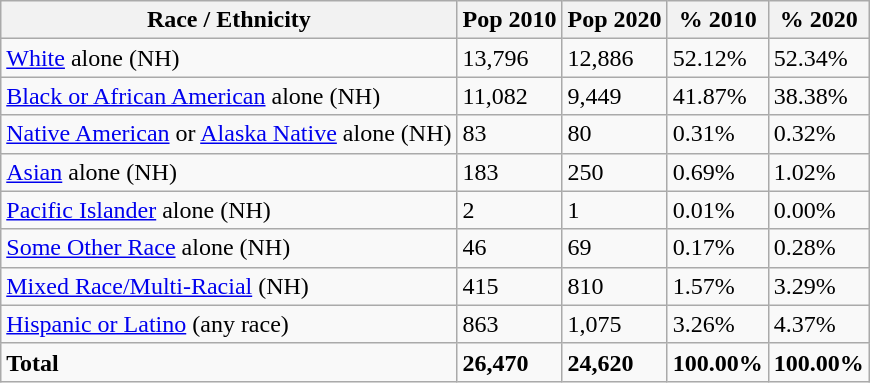<table class="wikitable">
<tr>
<th>Race / Ethnicity</th>
<th>Pop 2010</th>
<th>Pop 2020</th>
<th>% 2010</th>
<th>% 2020</th>
</tr>
<tr>
<td><a href='#'>White</a> alone (NH)</td>
<td>13,796</td>
<td>12,886</td>
<td>52.12%</td>
<td>52.34%</td>
</tr>
<tr>
<td><a href='#'>Black or African American</a> alone (NH)</td>
<td>11,082</td>
<td>9,449</td>
<td>41.87%</td>
<td>38.38%</td>
</tr>
<tr>
<td><a href='#'>Native American</a> or <a href='#'>Alaska Native</a> alone (NH)</td>
<td>83</td>
<td>80</td>
<td>0.31%</td>
<td>0.32%</td>
</tr>
<tr>
<td><a href='#'>Asian</a> alone (NH)</td>
<td>183</td>
<td>250</td>
<td>0.69%</td>
<td>1.02%</td>
</tr>
<tr>
<td><a href='#'>Pacific Islander</a> alone (NH)</td>
<td>2</td>
<td>1</td>
<td>0.01%</td>
<td>0.00%</td>
</tr>
<tr>
<td><a href='#'>Some Other Race</a> alone (NH)</td>
<td>46</td>
<td>69</td>
<td>0.17%</td>
<td>0.28%</td>
</tr>
<tr>
<td><a href='#'>Mixed Race/Multi-Racial</a> (NH)</td>
<td>415</td>
<td>810</td>
<td>1.57%</td>
<td>3.29%</td>
</tr>
<tr>
<td><a href='#'>Hispanic or Latino</a> (any race)</td>
<td>863</td>
<td>1,075</td>
<td>3.26%</td>
<td>4.37%</td>
</tr>
<tr>
<td><strong>Total</strong></td>
<td><strong>26,470</strong></td>
<td><strong>24,620</strong></td>
<td><strong>100.00%</strong></td>
<td><strong>100.00%</strong></td>
</tr>
</table>
